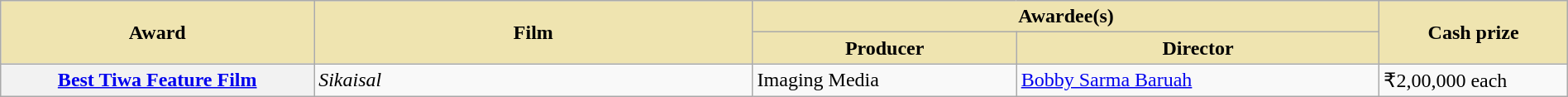<table class="wikitable plainrowheaders" style="width:100%">
<tr>
<th scope="col" rowspan="2" style="background-color:#EFE4B0;width:20%;">Award</th>
<th scope="col" rowspan="2" style="background-color:#EFE4B0;width:28%;">Film</th>
<th scope="col" colspan="2" style="background-color:#EFE4B0;width:40%;">Awardee(s)</th>
<th scope="col" rowspan="2" style="background-color:#EFE4B0;width:12%;">Cash prize</th>
</tr>
<tr>
<th scope="col" style="background-color:#EFE4B0;">Producer</th>
<th scope="col" style="background-color:#EFE4B0;">Director</th>
</tr>
<tr>
<th scope="row"><a href='#'>Best Tiwa Feature Film</a></th>
<td><em>Sikaisal</em></td>
<td>Imaging Media</td>
<td><a href='#'>Bobby Sarma Baruah</a></td>
<td>₹2,00,000 each</td>
</tr>
</table>
